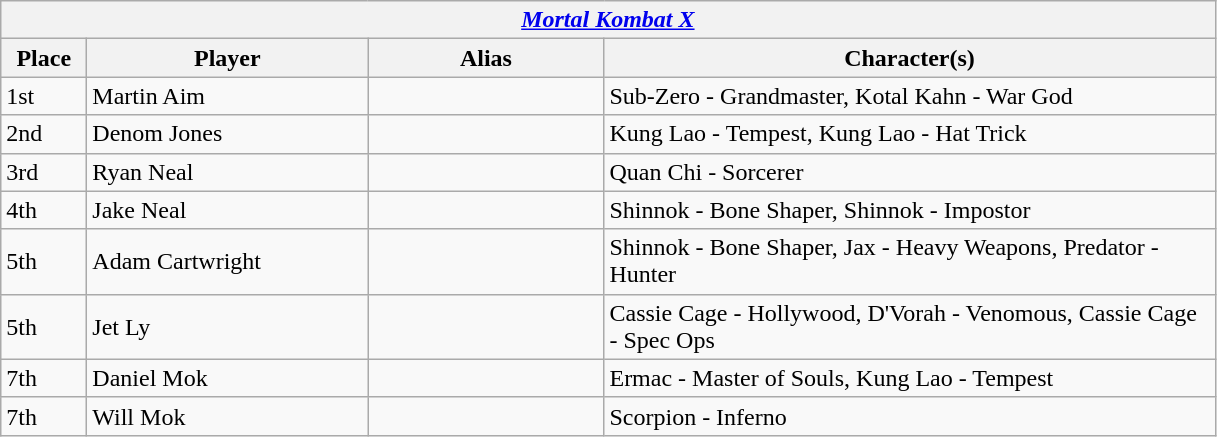<table class="wikitable">
<tr>
<th colspan="4"><strong><em><a href='#'>Mortal Kombat X</a></em></strong> </th>
</tr>
<tr>
<th style="width:50px;">Place</th>
<th style="width:180px;">Player</th>
<th style="width:150px;">Alias</th>
<th style="width:300px;">Character(s)</th>
</tr>
<tr>
<td>1st</td>
<td> Martin Aim</td>
<td></td>
<td>Sub-Zero - Grandmaster, Kotal Kahn - War God</td>
</tr>
<tr>
<td>2nd</td>
<td> Denom Jones</td>
<td></td>
<td style="width:300pt;">Kung Lao - Tempest, Kung Lao - Hat Trick</td>
</tr>
<tr>
<td>3rd</td>
<td> Ryan Neal</td>
<td></td>
<td>Quan Chi - Sorcerer</td>
</tr>
<tr>
<td>4th</td>
<td> Jake Neal</td>
<td></td>
<td>Shinnok - Bone Shaper, Shinnok - Impostor</td>
</tr>
<tr>
<td>5th</td>
<td> Adam Cartwright</td>
<td></td>
<td>Shinnok - Bone Shaper, Jax - Heavy Weapons, Predator - Hunter</td>
</tr>
<tr>
<td>5th</td>
<td> Jet Ly</td>
<td></td>
<td>Cassie Cage - Hollywood, D'Vorah - Venomous, Cassie Cage - Spec Ops</td>
</tr>
<tr>
<td>7th</td>
<td> Daniel Mok</td>
<td></td>
<td>Ermac - Master of Souls, Kung Lao - Tempest</td>
</tr>
<tr>
<td>7th</td>
<td> Will Mok</td>
<td></td>
<td>Scorpion - Inferno</td>
</tr>
</table>
